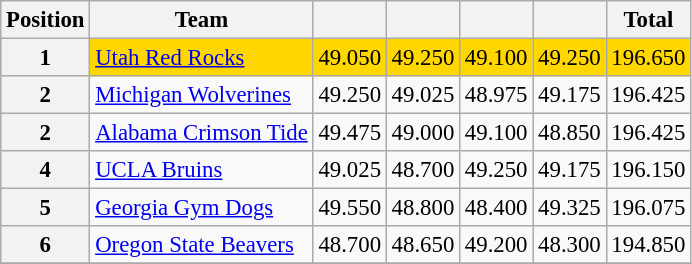<table class="wikitable sortable" style="text-align:center; font-size:95%">
<tr>
<th scope=col>Position</th>
<th scope=col>Team</th>
<th scope=col></th>
<th scope=col></th>
<th scope=col></th>
<th scope=col></th>
<th scope=col>Total</th>
</tr>
<tr bgcolor=gold>
<th scope=row>1</th>
<td align=left><a href='#'>Utah Red Rocks</a></td>
<td>49.050</td>
<td>49.250</td>
<td>49.100</td>
<td>49.250</td>
<td>196.650</td>
</tr>
<tr>
<th scope=row>2</th>
<td align=left><a href='#'>Michigan Wolverines</a></td>
<td>49.250</td>
<td>49.025</td>
<td>48.975</td>
<td>49.175</td>
<td>196.425</td>
</tr>
<tr>
<th scope=row>2</th>
<td align=left><a href='#'>Alabama Crimson Tide</a></td>
<td>49.475</td>
<td>49.000</td>
<td>49.100</td>
<td>48.850</td>
<td>196.425</td>
</tr>
<tr>
<th scope=row>4</th>
<td align=left><a href='#'>UCLA Bruins</a></td>
<td>49.025</td>
<td>48.700</td>
<td>49.250</td>
<td>49.175</td>
<td>196.150</td>
</tr>
<tr>
<th scope=row>5</th>
<td align=left><a href='#'>Georgia Gym Dogs</a></td>
<td>49.550</td>
<td>48.800</td>
<td>48.400</td>
<td>49.325</td>
<td>196.075</td>
</tr>
<tr>
<th scope=row>6</th>
<td align=left><a href='#'>Oregon State Beavers</a></td>
<td>48.700</td>
<td>48.650</td>
<td>49.200</td>
<td>48.300</td>
<td>194.850</td>
</tr>
<tr>
</tr>
</table>
